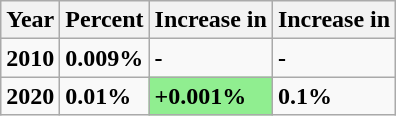<table class="wikitable collapsible">
<tr>
<th><strong>Year</strong></th>
<th><strong>Percent</strong></th>
<th>Increase in </th>
<th><strong>Increase in</strong> </th>
</tr>
<tr>
<td><strong>2010</strong></td>
<td><strong>0.009%</strong></td>
<td><strong>-</strong></td>
<td><strong>-</strong></td>
</tr>
<tr>
<td><strong>2020</strong></td>
<td><strong>0.01%</strong></td>
<td style="background: lightgreen"><strong>+0.001%</strong></td>
<td><strong>0.1%</strong></td>
</tr>
</table>
